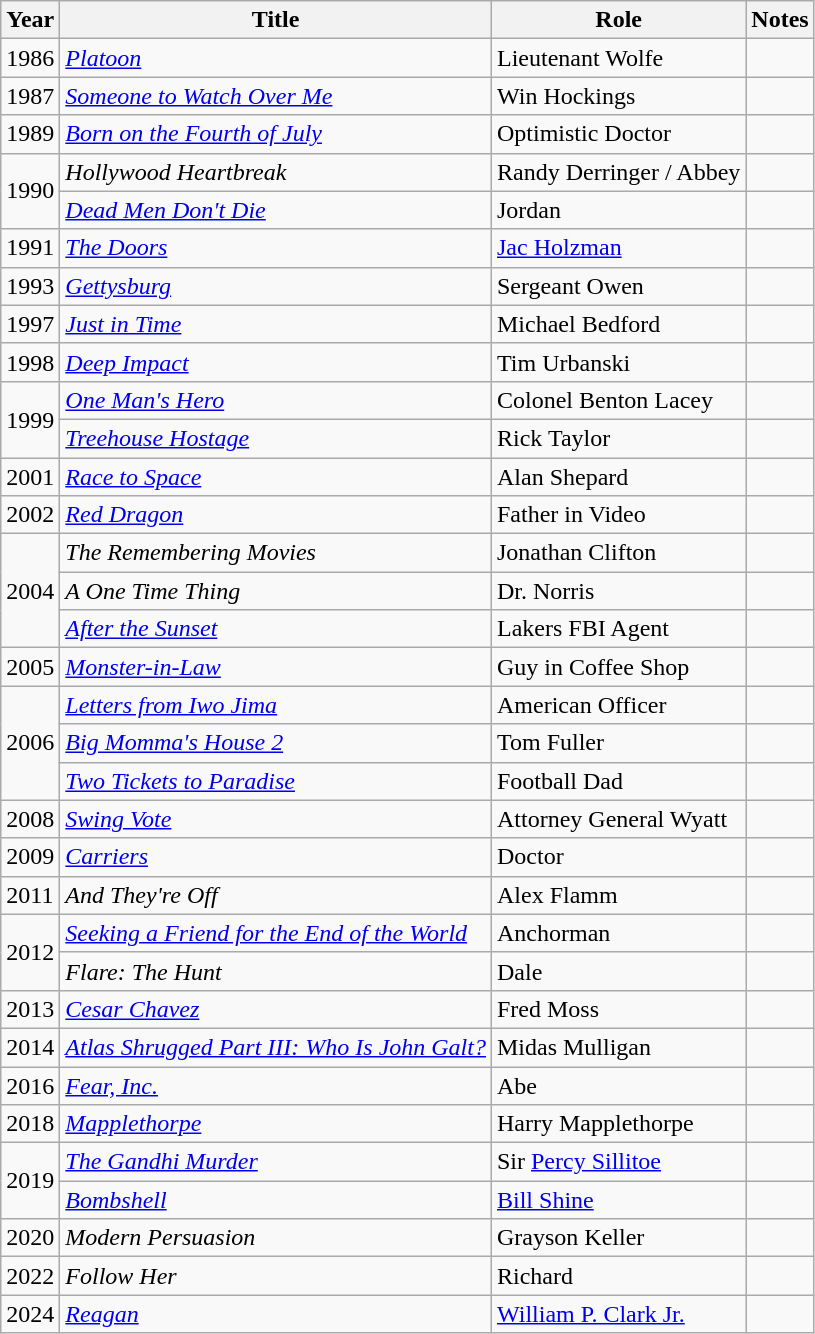<table class="wikitable sortable">
<tr>
<th>Year</th>
<th>Title</th>
<th>Role</th>
<th class="unsortable">Notes</th>
</tr>
<tr>
<td>1986</td>
<td><em><a href='#'>Platoon</a></em></td>
<td>Lieutenant Wolfe</td>
<td></td>
</tr>
<tr>
<td>1987</td>
<td><em><a href='#'>Someone to Watch Over Me</a></em></td>
<td>Win Hockings</td>
<td></td>
</tr>
<tr>
<td>1989</td>
<td><em><a href='#'>Born on the Fourth of July</a></em></td>
<td>Optimistic Doctor</td>
<td></td>
</tr>
<tr>
<td rowspan="2">1990</td>
<td><em>Hollywood Heartbreak</em></td>
<td>Randy Derringer / Abbey</td>
<td></td>
</tr>
<tr>
<td><em><a href='#'>Dead Men Don't Die</a></em></td>
<td>Jordan</td>
<td></td>
</tr>
<tr>
<td>1991</td>
<td><em><a href='#'>The Doors</a></em></td>
<td><a href='#'>Jac Holzman</a></td>
<td></td>
</tr>
<tr>
<td>1993</td>
<td><em><a href='#'>Gettysburg</a></em></td>
<td>Sergeant Owen</td>
<td></td>
</tr>
<tr>
<td>1997</td>
<td><em><a href='#'>Just in Time</a></em></td>
<td>Michael Bedford</td>
<td></td>
</tr>
<tr>
<td>1998</td>
<td><em><a href='#'>Deep Impact</a></em></td>
<td>Tim Urbanski</td>
<td></td>
</tr>
<tr>
<td rowspan="2">1999</td>
<td><em><a href='#'>One Man's Hero</a></em></td>
<td>Colonel Benton Lacey</td>
<td></td>
</tr>
<tr>
<td><em><a href='#'>Treehouse Hostage</a></em></td>
<td>Rick Taylor</td>
<td></td>
</tr>
<tr>
<td>2001</td>
<td><em><a href='#'>Race to Space</a></em></td>
<td>Alan Shepard</td>
<td></td>
</tr>
<tr>
<td>2002</td>
<td><em><a href='#'>Red Dragon</a></em></td>
<td>Father in Video</td>
<td></td>
</tr>
<tr>
<td rowspan="3">2004</td>
<td><em>The Remembering Movies</em></td>
<td>Jonathan Clifton</td>
<td></td>
</tr>
<tr>
<td><em>A One Time Thing</em></td>
<td>Dr. Norris</td>
<td></td>
</tr>
<tr>
<td><em><a href='#'>After the Sunset</a></em></td>
<td>Lakers FBI Agent</td>
<td></td>
</tr>
<tr>
<td>2005</td>
<td><em><a href='#'>Monster-in-Law</a></em></td>
<td>Guy in Coffee Shop</td>
<td></td>
</tr>
<tr>
<td rowspan="3">2006</td>
<td><em><a href='#'>Letters from Iwo Jima</a></em></td>
<td>American Officer</td>
<td></td>
</tr>
<tr>
<td><em><a href='#'>Big Momma's House 2</a></em></td>
<td>Tom Fuller</td>
<td></td>
</tr>
<tr>
<td><em><a href='#'>Two Tickets to Paradise</a></em></td>
<td>Football Dad</td>
<td></td>
</tr>
<tr>
<td>2008</td>
<td><em><a href='#'>Swing Vote</a></em></td>
<td>Attorney General Wyatt</td>
<td></td>
</tr>
<tr>
<td>2009</td>
<td><em><a href='#'>Carriers</a></em></td>
<td>Doctor</td>
<td></td>
</tr>
<tr>
<td>2011</td>
<td><em>And They're Off</em></td>
<td>Alex Flamm</td>
<td></td>
</tr>
<tr>
<td rowspan="2">2012</td>
<td><em><a href='#'>Seeking a Friend for the End of the World</a></em></td>
<td>Anchorman</td>
<td></td>
</tr>
<tr>
<td><em>Flare: The Hunt</em></td>
<td>Dale</td>
<td></td>
</tr>
<tr>
<td>2013</td>
<td><em><a href='#'>Cesar Chavez</a></em></td>
<td>Fred Moss</td>
<td></td>
</tr>
<tr>
<td>2014</td>
<td><em><a href='#'>Atlas Shrugged Part III: Who Is John Galt?</a></em></td>
<td>Midas Mulligan</td>
<td></td>
</tr>
<tr>
<td>2016</td>
<td><em><a href='#'>Fear, Inc.</a></em></td>
<td>Abe</td>
<td></td>
</tr>
<tr>
<td>2018</td>
<td><em><a href='#'>Mapplethorpe</a></em></td>
<td>Harry Mapplethorpe</td>
<td></td>
</tr>
<tr>
<td rowspan="2">2019</td>
<td><em><a href='#'>The Gandhi Murder</a></em></td>
<td>Sir <a href='#'>Percy Sillitoe</a></td>
<td></td>
</tr>
<tr>
<td><em><a href='#'>Bombshell</a></em></td>
<td><a href='#'>Bill Shine</a></td>
<td></td>
</tr>
<tr>
<td>2020</td>
<td><em>Modern Persuasion</em></td>
<td>Grayson Keller</td>
<td></td>
</tr>
<tr>
<td>2022</td>
<td><em>Follow Her</em></td>
<td>Richard</td>
<td></td>
</tr>
<tr>
<td>2024</td>
<td><em><a href='#'>Reagan</a></em></td>
<td><a href='#'>William P. Clark Jr.</a></td>
<td></td>
</tr>
</table>
